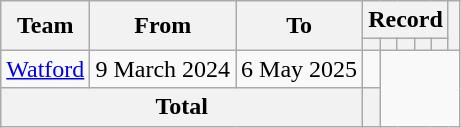<table class=wikitable style="text-align: center">
<tr>
<th rowspan=2>Team</th>
<th rowspan=2>From</th>
<th rowspan=2>To</th>
<th colspan=5>Record</th>
<th rowspan=2></th>
</tr>
<tr>
<th></th>
<th></th>
<th></th>
<th></th>
<th></th>
</tr>
<tr>
<td align=left><a href='#'>Watford</a></td>
<td align=left>9 March 2024</td>
<td align=left>6 May 2025<br></td>
<td></td>
</tr>
<tr>
<th colspan=3>Total<br></th>
<th></th>
</tr>
</table>
